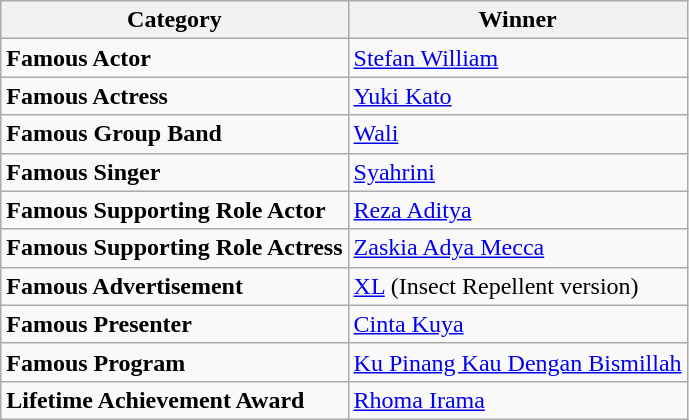<table class="wikitable">
<tr>
<th>Category</th>
<th>Winner</th>
</tr>
<tr>
<td><strong>Famous Actor</strong></td>
<td><a href='#'>Stefan William</a></td>
</tr>
<tr>
<td><strong>Famous Actress</strong></td>
<td><a href='#'>Yuki Kato</a></td>
</tr>
<tr>
<td><strong>Famous Group Band</strong></td>
<td><a href='#'>Wali</a></td>
</tr>
<tr>
<td><strong>Famous Singer</strong></td>
<td><a href='#'>Syahrini</a></td>
</tr>
<tr>
<td><strong>Famous Supporting Role Actor</strong></td>
<td><a href='#'>Reza Aditya</a></td>
</tr>
<tr>
<td><strong>Famous Supporting Role Actress</strong></td>
<td><a href='#'>Zaskia Adya Mecca</a></td>
</tr>
<tr>
<td><strong>Famous Advertisement</strong></td>
<td><a href='#'>XL</a> (Insect Repellent version)</td>
</tr>
<tr>
<td><strong>Famous Presenter</strong></td>
<td><a href='#'>Cinta Kuya</a></td>
</tr>
<tr>
<td><strong>Famous Program</strong></td>
<td><a href='#'>Ku Pinang Kau Dengan Bismillah</a></td>
</tr>
<tr>
<td><strong>Lifetime Achievement Award</strong></td>
<td><a href='#'>Rhoma Irama</a></td>
</tr>
</table>
